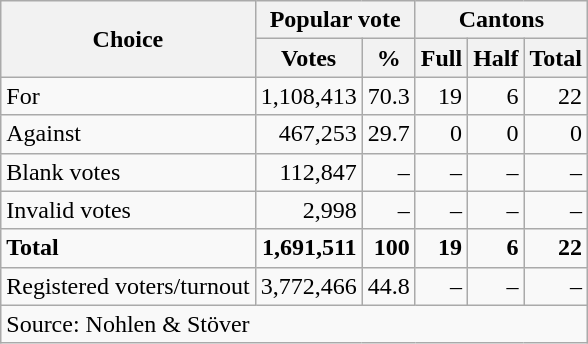<table class=wikitable style=text-align:right>
<tr>
<th rowspan=2>Choice</th>
<th colspan=2>Popular vote</th>
<th colspan=3>Cantons</th>
</tr>
<tr>
<th>Votes</th>
<th>%</th>
<th>Full</th>
<th>Half</th>
<th>Total</th>
</tr>
<tr>
<td align=left>For</td>
<td>1,108,413</td>
<td>70.3</td>
<td>19</td>
<td>6</td>
<td>22</td>
</tr>
<tr>
<td align=left>Against</td>
<td>467,253</td>
<td>29.7</td>
<td>0</td>
<td>0</td>
<td>0</td>
</tr>
<tr>
<td align=left>Blank votes</td>
<td>112,847</td>
<td>–</td>
<td>–</td>
<td>–</td>
<td>–</td>
</tr>
<tr>
<td align=left>Invalid votes</td>
<td>2,998</td>
<td>–</td>
<td>–</td>
<td>–</td>
<td>–</td>
</tr>
<tr>
<td align=left><strong>Total</strong></td>
<td><strong>1,691,511</strong></td>
<td><strong>100</strong></td>
<td><strong>19</strong></td>
<td><strong>6</strong></td>
<td><strong>22</strong></td>
</tr>
<tr>
<td align=left>Registered voters/turnout</td>
<td>3,772,466</td>
<td>44.8</td>
<td>–</td>
<td>–</td>
<td>–</td>
</tr>
<tr>
<td align=left colspan=6>Source: Nohlen & Stöver</td>
</tr>
</table>
